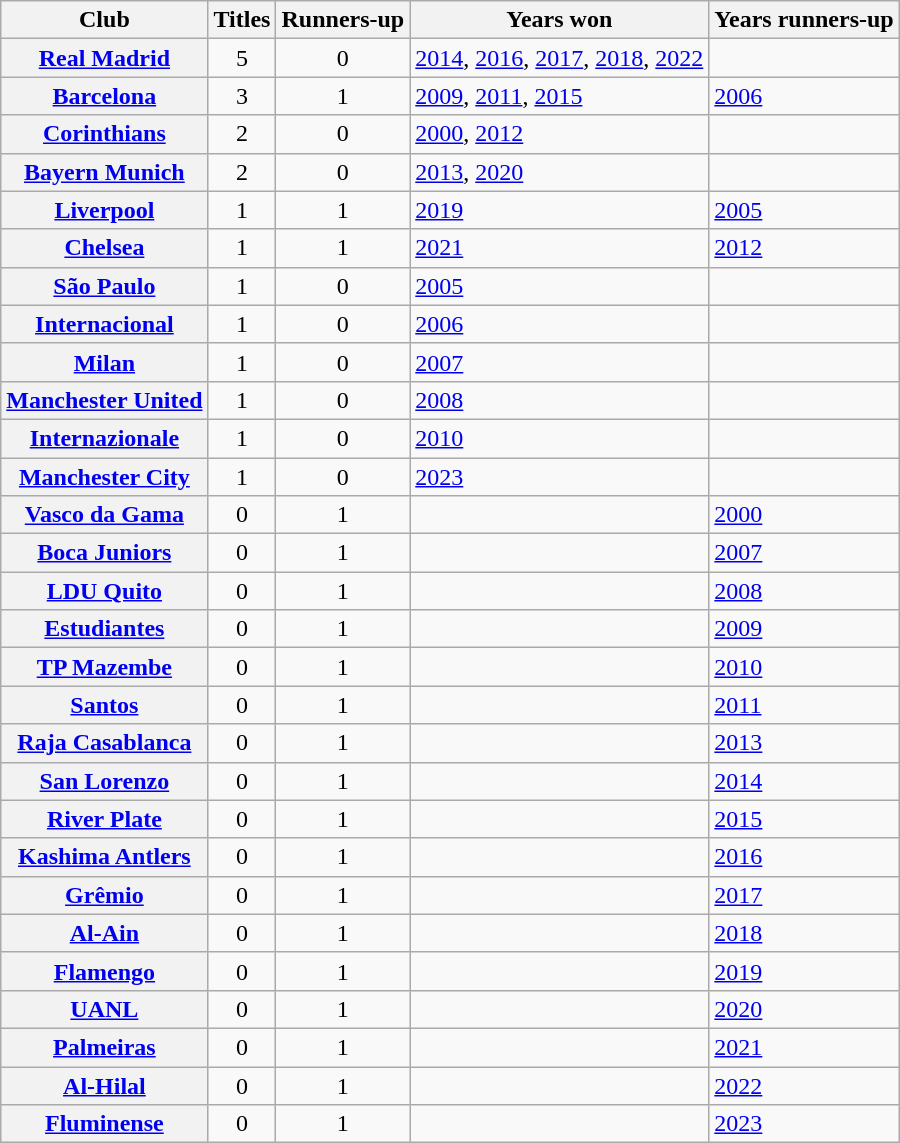<table class="wikitable plainrowheaders sortable">
<tr>
<th scope="col">Club</th>
<th scope="col">Titles</th>
<th scope="col">Runners-up</th>
<th scope="col">Years won</th>
<th scope="col">Years runners-up</th>
</tr>
<tr>
<th align="left" scope="row"> <a href='#'>Real Madrid</a></th>
<td align="center">5</td>
<td align="center">0</td>
<td><a href='#'>2014</a>, <a href='#'>2016</a>, <a href='#'>2017</a>, <a href='#'>2018</a>, <a href='#'>2022</a></td>
<td align="center"></td>
</tr>
<tr>
<th align="left" scope="row"> <a href='#'>Barcelona</a></th>
<td align="center">3</td>
<td align="center">1</td>
<td><a href='#'>2009</a>, <a href='#'>2011</a>, <a href='#'>2015</a></td>
<td><a href='#'>2006</a></td>
</tr>
<tr>
<th align="left" scope="row"> <a href='#'>Corinthians</a></th>
<td align="center">2</td>
<td align="center">0</td>
<td><a href='#'>2000</a>, <a href='#'>2012</a></td>
<td align="center"></td>
</tr>
<tr>
<th align="left" scope="row"> <a href='#'>Bayern Munich</a></th>
<td align="center">2</td>
<td align="center">0</td>
<td><a href='#'>2013</a>, <a href='#'>2020</a></td>
<td align="center"></td>
</tr>
<tr>
<th align="left" scope="row"> <a href='#'>Liverpool</a></th>
<td align="center">1</td>
<td align="center">1</td>
<td><a href='#'>2019</a></td>
<td><a href='#'>2005</a></td>
</tr>
<tr>
<th align="left" scope="row"> <a href='#'>Chelsea</a></th>
<td align="center">1</td>
<td align="center">1</td>
<td><a href='#'>2021</a></td>
<td><a href='#'>2012</a></td>
</tr>
<tr>
<th align="left" scope="row"> <a href='#'>São Paulo</a></th>
<td align="center">1</td>
<td align="center">0</td>
<td><a href='#'>2005</a></td>
<td align="center"></td>
</tr>
<tr>
<th align="left" scope="row"> <a href='#'>Internacional</a></th>
<td align="center">1</td>
<td align="center">0</td>
<td><a href='#'>2006</a></td>
<td align="center"></td>
</tr>
<tr>
<th align="left" scope="row"> <a href='#'>Milan</a></th>
<td align="center">1</td>
<td align="center">0</td>
<td><a href='#'>2007</a></td>
<td align="center"></td>
</tr>
<tr>
<th align="left" scope="row"> <a href='#'>Manchester United</a></th>
<td align="center">1</td>
<td align="center">0</td>
<td><a href='#'>2008</a></td>
<td align="center"></td>
</tr>
<tr>
<th align="left" scope="row"> <a href='#'>Internazionale</a></th>
<td align="center">1</td>
<td align="center">0</td>
<td><a href='#'>2010</a></td>
<td align="center"></td>
</tr>
<tr>
<th align="left" scope="row"> <a href='#'>Manchester City</a></th>
<td align="center">1</td>
<td align="center">0</td>
<td><a href='#'>2023</a></td>
<td align="center"></td>
</tr>
<tr>
<th align="left" scope="row"> <a href='#'>Vasco da Gama</a></th>
<td align="center">0</td>
<td align="center">1</td>
<td align="center"></td>
<td><a href='#'>2000</a></td>
</tr>
<tr>
<th align="left" scope="row"> <a href='#'>Boca Juniors</a></th>
<td align="center">0</td>
<td align="center">1</td>
<td align="center"></td>
<td><a href='#'>2007</a></td>
</tr>
<tr>
<th align="left" scope="row"> <a href='#'>LDU Quito</a></th>
<td align="center">0</td>
<td align="center">1</td>
<td align="center"></td>
<td><a href='#'>2008</a></td>
</tr>
<tr>
<th align="left" scope="row"> <a href='#'>Estudiantes</a></th>
<td align="center">0</td>
<td align="center">1</td>
<td align="center"></td>
<td><a href='#'>2009</a></td>
</tr>
<tr>
<th align="left" scope="row"> <a href='#'>TP Mazembe</a></th>
<td align="center">0</td>
<td align="center">1</td>
<td align="center"></td>
<td><a href='#'>2010</a></td>
</tr>
<tr>
<th align="left" scope="row"> <a href='#'>Santos</a></th>
<td align="center">0</td>
<td align="center">1</td>
<td align="center"></td>
<td><a href='#'>2011</a></td>
</tr>
<tr>
<th align="left" scope="row"> <a href='#'>Raja Casablanca</a></th>
<td align="center">0</td>
<td align="center">1</td>
<td align="center"></td>
<td><a href='#'>2013</a></td>
</tr>
<tr>
<th align="left" scope="row"> <a href='#'>San Lorenzo</a></th>
<td align="center">0</td>
<td align="center">1</td>
<td align="center"></td>
<td><a href='#'>2014</a></td>
</tr>
<tr>
<th align="left" scope="row"> <a href='#'>River Plate</a></th>
<td align="center">0</td>
<td align="center">1</td>
<td align="center"></td>
<td><a href='#'>2015</a></td>
</tr>
<tr>
<th align="left" scope="row"> <a href='#'>Kashima Antlers</a></th>
<td align="center">0</td>
<td align="center">1</td>
<td align="center"></td>
<td><a href='#'>2016</a></td>
</tr>
<tr>
<th align="left" scope="row"> <a href='#'>Grêmio</a></th>
<td align="center">0</td>
<td align="center">1</td>
<td align="center"></td>
<td><a href='#'>2017</a></td>
</tr>
<tr>
<th align="left" scope="row"> <a href='#'>Al-Ain</a></th>
<td align="center">0</td>
<td align="center">1</td>
<td align="center"></td>
<td><a href='#'>2018</a></td>
</tr>
<tr>
<th align="left" scope="row"> <a href='#'>Flamengo</a></th>
<td align="center">0</td>
<td align="center">1</td>
<td align="center"></td>
<td><a href='#'>2019</a></td>
</tr>
<tr>
<th align="left" scope="row"> <a href='#'>UANL</a></th>
<td align="center">0</td>
<td align="center">1</td>
<td align="center"></td>
<td><a href='#'>2020</a></td>
</tr>
<tr>
<th align="left" scope="row"> <a href='#'>Palmeiras</a></th>
<td align="center">0</td>
<td align="center">1</td>
<td align="center"></td>
<td><a href='#'>2021</a></td>
</tr>
<tr>
<th align="left" scope="row"> <a href='#'>Al-Hilal</a></th>
<td align="center">0</td>
<td align="center">1</td>
<td align="center"></td>
<td><a href='#'>2022</a></td>
</tr>
<tr>
<th align="left" scope="row"> <a href='#'>Fluminense</a></th>
<td align="center">0</td>
<td align="center">1</td>
<td align="center"></td>
<td><a href='#'>2023</a></td>
</tr>
</table>
